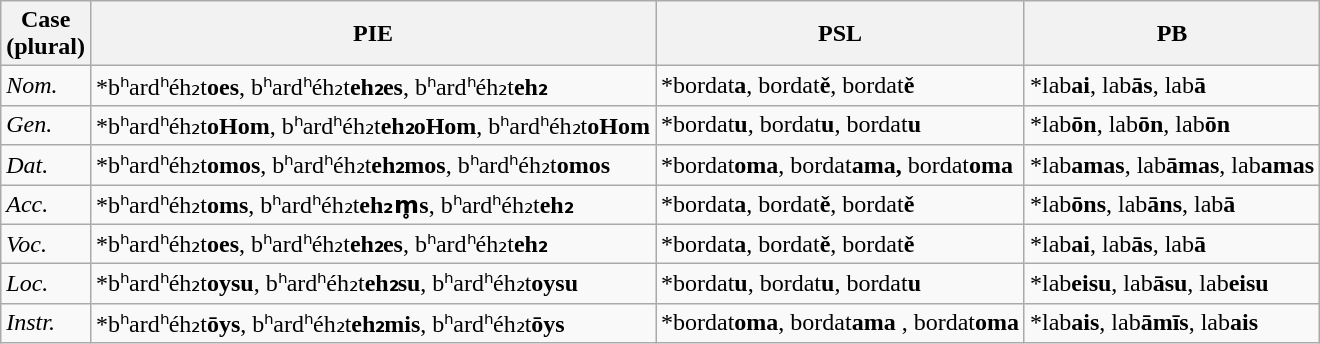<table class="wikitable sortable">
<tr>
<th>Case<br>(plural)</th>
<th>PIE</th>
<th>PSL</th>
<th>PB</th>
</tr>
<tr>
<td><em>Nom.</em></td>
<td>*bʰardʰéh₂t<strong>oes</strong>, bʰardʰéh₂t<strong>eh₂es</strong>, bʰardʰéh₂t<strong>eh₂</strong></td>
<td>*bordat<strong>a</strong>, bordat<strong>ě</strong>, bordat<strong>ě</strong></td>
<td>*lab<strong>ai</strong>, lab<strong>ās</strong>, lab<strong>ā</strong></td>
</tr>
<tr>
<td><em>Gen.</em></td>
<td>*bʰardʰéh₂t<strong>oHom</strong>, bʰardʰéh₂t<strong>eh₂oHom</strong>, bʰardʰéh₂t<strong>oHom</strong></td>
<td>*bordat<strong>u</strong>, bordat<strong>u</strong>, bordat<strong>u</strong></td>
<td>*lab<strong>ōn</strong>, lab<strong>ōn</strong>, lab<strong>ōn</strong></td>
</tr>
<tr>
<td><em>Dat.</em></td>
<td>*bʰardʰéh₂t<strong>omos</strong>, bʰardʰéh₂t<strong>eh₂mos</strong>, bʰardʰéh₂t<strong>omos</strong></td>
<td>*bordat<strong>oma</strong>, bordat<strong>ama,</strong> bordat<strong>oma</strong></td>
<td>*lab<strong>amas</strong>, lab<strong>āmas</strong>, lab<strong>amas</strong></td>
</tr>
<tr>
<td><em>Acc.</em></td>
<td>*bʰardʰéh₂t<strong>oms</strong>, bʰardʰéh₂t<strong>eh₂m̥s</strong>, bʰardʰéh₂t<strong>eh₂</strong></td>
<td>*bordat<strong>a</strong>, bordat<strong>ě</strong>, bordat<strong>ě</strong></td>
<td>*lab<strong>ōns</strong>, lab<strong>āns</strong>, lab<strong>ā</strong></td>
</tr>
<tr>
<td><em>Voc.</em></td>
<td>*bʰardʰéh₂t<strong>oes</strong>, bʰardʰéh₂t<strong>eh₂es</strong>, bʰardʰéh₂t<strong>eh₂</strong></td>
<td>*bordat<strong>a</strong>, bordat<strong>ě</strong>, bordat<strong>ě</strong></td>
<td>*lab<strong>ai</strong>, lab<strong>ās</strong>, lab<strong>ā</strong></td>
</tr>
<tr>
<td><em>Loc.</em></td>
<td>*bʰardʰéh₂t<strong>oysu</strong>, bʰardʰéh₂t<strong>eh₂su</strong>, bʰardʰéh₂t<strong>oysu</strong></td>
<td>*bordat<strong>u</strong>, bordat<strong>u</strong>, bordat<strong>u</strong></td>
<td>*lab<strong>eisu</strong>, lab<strong>āsu</strong>, lab<strong>eisu</strong></td>
</tr>
<tr>
<td><em>Instr.</em></td>
<td>*bʰardʰéh₂t<strong>ōys</strong>, bʰardʰéh₂t<strong>eh₂mis</strong>, bʰardʰéh₂t<strong>ōys</strong></td>
<td>*bordat<strong>oma</strong>, bordat<strong>ama</strong> , bordat<strong>oma</strong></td>
<td>*lab<strong>ais</strong>, lab<strong>āmīs</strong>, lab<strong>ais</strong></td>
</tr>
</table>
